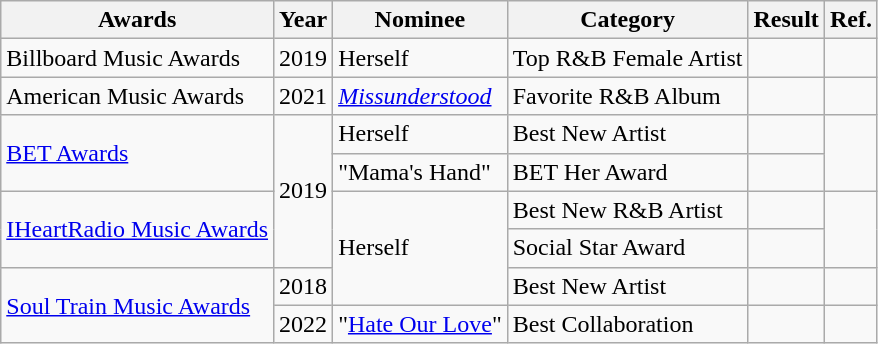<table class="wikitable sortable">
<tr>
<th>Awards</th>
<th>Year</th>
<th>Nominee</th>
<th>Category</th>
<th>Result</th>
<th>Ref.</th>
</tr>
<tr>
<td>Billboard Music Awards</td>
<td>2019</td>
<td>Herself</td>
<td>Top R&B Female Artist</td>
<td></td>
<td></td>
</tr>
<tr>
<td>American Music Awards</td>
<td>2021</td>
<td><em><a href='#'>Missunderstood</a></em></td>
<td>Favorite R&B Album</td>
<td></td>
<td></td>
</tr>
<tr>
<td rowspan="2"><a href='#'>BET Awards</a></td>
<td rowspan="4">2019</td>
<td>Herself</td>
<td>Best New Artist</td>
<td></td>
<td rowspan="2"></td>
</tr>
<tr>
<td>"Mama's Hand"</td>
<td>BET Her Award</td>
<td></td>
</tr>
<tr>
<td rowspan="2"><a href='#'>IHeartRadio Music Awards</a></td>
<td rowspan="3">Herself</td>
<td>Best New R&B Artist</td>
<td></td>
<td rowspan="2"></td>
</tr>
<tr>
<td>Social Star Award</td>
<td></td>
</tr>
<tr>
<td rowspan="2"><a href='#'>Soul Train Music Awards</a></td>
<td>2018</td>
<td>Best New Artist</td>
<td></td>
<td></td>
</tr>
<tr>
<td>2022</td>
<td>"<a href='#'>Hate Our Love</a>"</td>
<td>Best Collaboration</td>
<td></td>
<td></td>
</tr>
</table>
